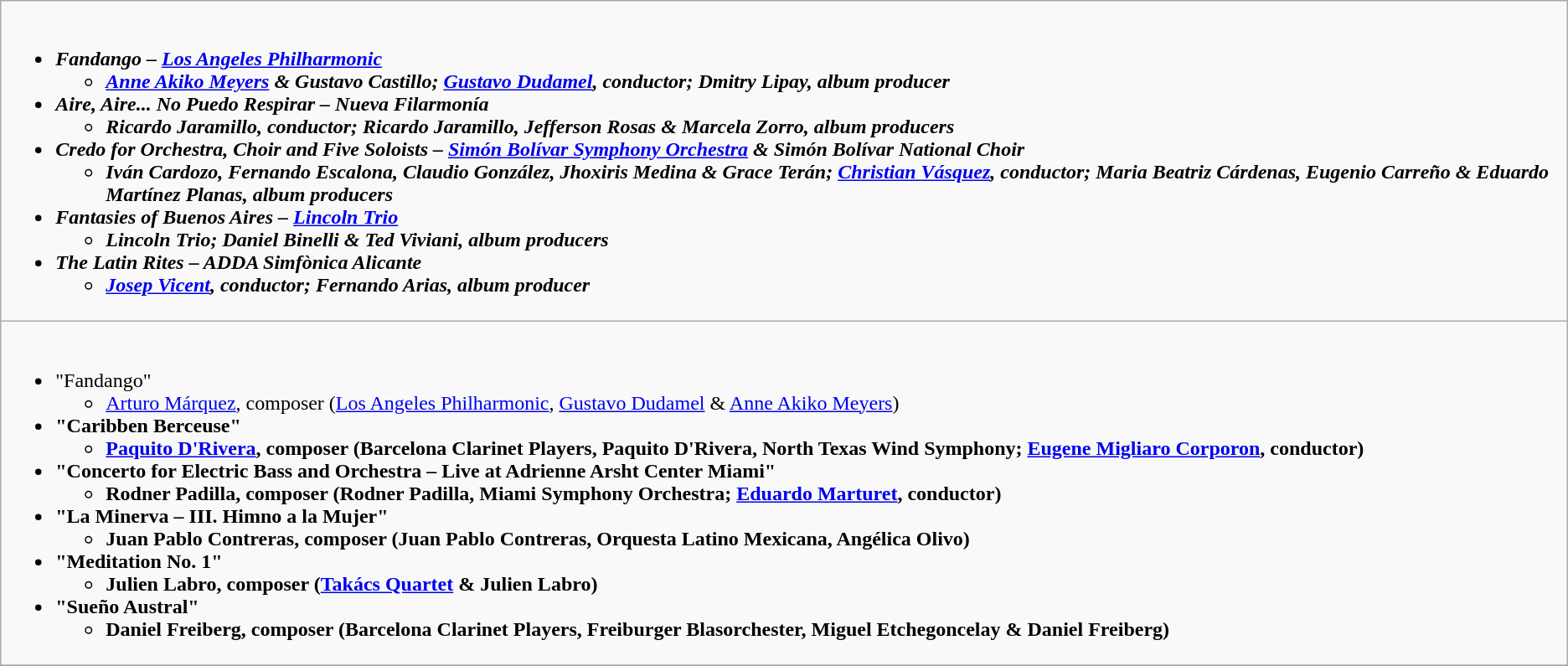<table class="wikitable">
<tr>
<td style="vertical-align:top;" width="50%"><br><ul><li><strong><em>Fandango<em> – <a href='#'>Los Angeles Philharmonic</a><strong><ul><li></strong><a href='#'>Anne Akiko Meyers</a> & Gustavo Castillo; <a href='#'>Gustavo Dudamel</a>, conductor; Dmitry Lipay, album producer<strong></li></ul></li><li></em>Aire, Aire... No Puedo Respirar<em> – Nueva Filarmonía<ul><li>Ricardo Jaramillo, conductor; Ricardo Jaramillo, Jefferson Rosas & Marcela Zorro, album producers</li></ul></li><li></em>Credo for Orchestra, Choir and Five Soloists<em> – <a href='#'>Simón Bolívar Symphony Orchestra</a> & Simón Bolívar National Choir<ul><li>Iván Cardozo, Fernando Escalona, Claudio González, Jhoxiris Medina & Grace Terán; <a href='#'>Christian Vásquez</a>, conductor; Maria Beatriz Cárdenas, Eugenio Carreño & Eduardo Martínez Planas, album producers</li></ul></li><li></em>Fantasies of Buenos Aires<em> – <a href='#'>Lincoln Trio</a><ul><li>Lincoln Trio; Daniel Binelli & Ted Viviani, album producers</li></ul></li><li></em>The Latin Rites<em> – ADDA Simfònica Alicante<ul><li><a href='#'>Josep Vicent</a>, conductor; Fernando Arias, album producer</li></ul></li></ul></td>
</tr>
<tr>
<td style="vertical-align:top;" width="50%"><br><ul><li></strong>"Fandango"<strong><ul><li></strong><a href='#'>Arturo Márquez</a>, composer (<a href='#'>Los Angeles Philharmonic</a>, <a href='#'>Gustavo Dudamel</a> & <a href='#'>Anne Akiko Meyers</a>)<strong></li></ul></li><li>"Caribben Berceuse"<ul><li><a href='#'>Paquito D'Rivera</a>, composer (Barcelona Clarinet Players, Paquito D'Rivera, North Texas Wind Symphony; <a href='#'>Eugene Migliaro Corporon</a>, conductor)</li></ul></li><li>"Concerto for Electric Bass and Orchestra – Live at Adrienne Arsht Center Miami"<ul><li>Rodner Padilla, composer (Rodner Padilla, Miami Symphony Orchestra; <a href='#'>Eduardo Marturet</a>, conductor)</li></ul></li><li>"La Minerva – III. Himno a la Mujer"<ul><li>Juan Pablo Contreras, composer (Juan Pablo Contreras, Orquesta Latino Mexicana, Angélica Olivo)</li></ul></li><li>"Meditation No. 1"<ul><li>Julien Labro, composer (<a href='#'>Takács Quartet</a> & Julien Labro)</li></ul></li><li>"Sueño Austral"<ul><li>Daniel Freiberg, composer (Barcelona Clarinet Players, Freiburger Blasorchester, Miguel Etchegoncelay & Daniel Freiberg)</li></ul></li></ul></td>
</tr>
<tr>
</tr>
</table>
